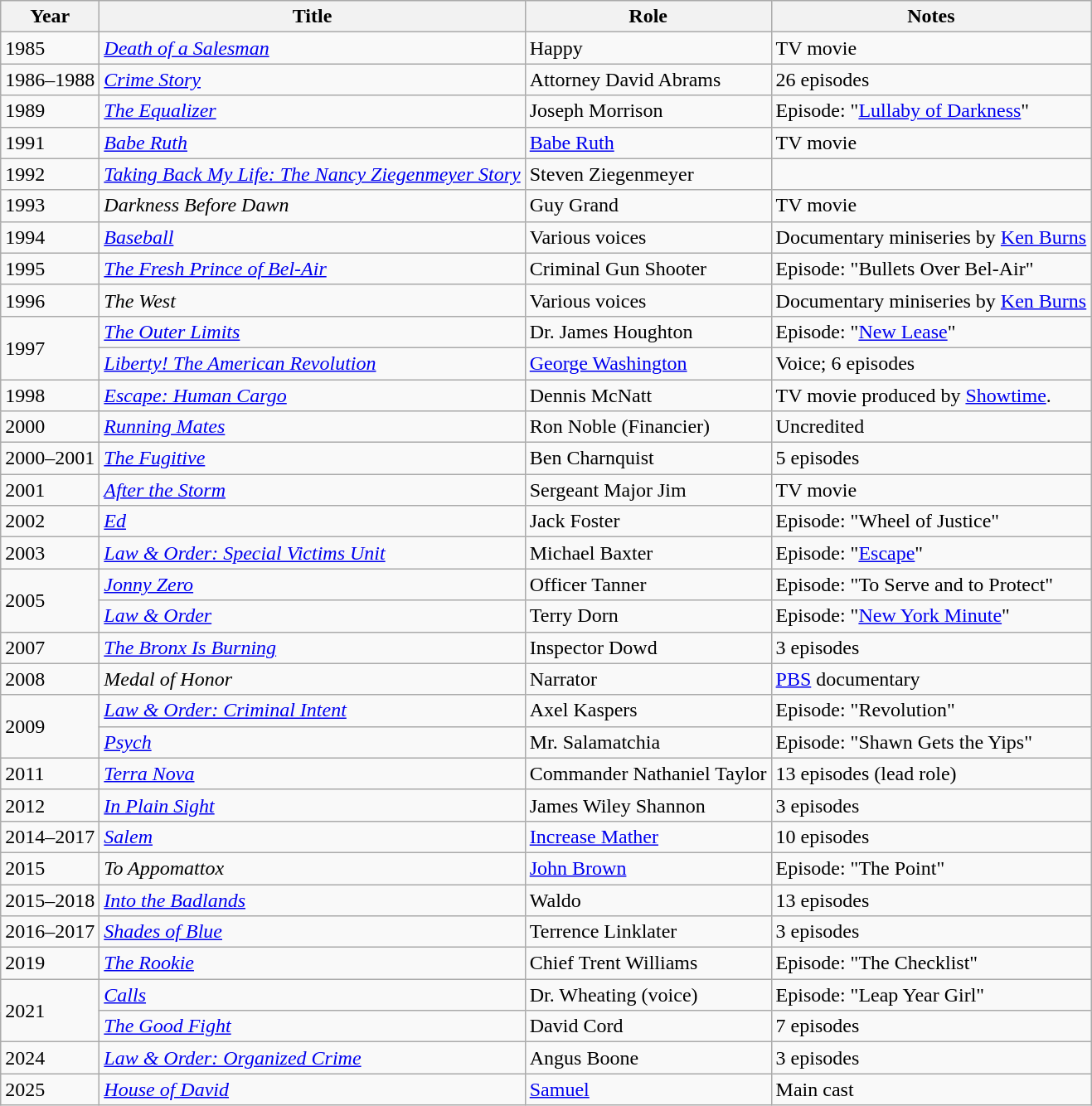<table class="wikitable sortable">
<tr>
<th>Year</th>
<th>Title</th>
<th>Role</th>
<th class="unsortable">Notes</th>
</tr>
<tr>
<td>1985</td>
<td><em><a href='#'>Death of a Salesman</a></em></td>
<td>Happy</td>
<td>TV movie</td>
</tr>
<tr>
<td>1986–1988</td>
<td><em><a href='#'>Crime Story</a></em></td>
<td>Attorney David Abrams</td>
<td>26 episodes</td>
</tr>
<tr>
<td>1989</td>
<td><em><a href='#'>The Equalizer</a></em></td>
<td>Joseph Morrison</td>
<td>Episode: "<a href='#'>Lullaby of Darkness</a>"</td>
</tr>
<tr>
<td>1991</td>
<td><em><a href='#'>Babe Ruth</a></em></td>
<td><a href='#'>Babe Ruth</a></td>
<td>TV movie</td>
</tr>
<tr>
<td>1992</td>
<td><em><a href='#'>Taking Back My Life: The Nancy Ziegenmeyer Story</a></em></td>
<td>Steven Ziegenmeyer</td>
<td></td>
</tr>
<tr>
<td>1993</td>
<td><em>Darkness Before Dawn</em></td>
<td>Guy Grand</td>
<td>TV movie</td>
</tr>
<tr>
<td>1994</td>
<td><em><a href='#'>Baseball</a></em></td>
<td>Various voices</td>
<td>Documentary miniseries by <a href='#'>Ken Burns</a></td>
</tr>
<tr>
<td>1995</td>
<td><em><a href='#'>The Fresh Prince of Bel-Air</a></em></td>
<td>Criminal Gun Shooter</td>
<td>Episode: "Bullets Over Bel-Air"</td>
</tr>
<tr>
<td>1996</td>
<td><em>The West</em></td>
<td>Various voices</td>
<td>Documentary miniseries by <a href='#'>Ken Burns</a></td>
</tr>
<tr>
<td rowspan="2">1997</td>
<td><em><a href='#'>The Outer Limits</a></em></td>
<td>Dr. James Houghton</td>
<td>Episode: "<a href='#'>New Lease</a>"</td>
</tr>
<tr>
<td><em><a href='#'>Liberty! The American Revolution</a></em></td>
<td><a href='#'>George Washington</a></td>
<td>Voice; 6 episodes</td>
</tr>
<tr>
<td>1998</td>
<td><em><a href='#'>Escape: Human Cargo</a></em></td>
<td>Dennis McNatt</td>
<td>TV movie produced by <a href='#'>Showtime</a>.</td>
</tr>
<tr>
<td>2000</td>
<td><em><a href='#'>Running Mates</a></em></td>
<td>Ron Noble (Financier)</td>
<td>Uncredited</td>
</tr>
<tr>
<td>2000–2001</td>
<td><em><a href='#'>The Fugitive</a></em></td>
<td>Ben Charnquist</td>
<td>5 episodes</td>
</tr>
<tr>
<td>2001</td>
<td><em><a href='#'>After the Storm</a></em></td>
<td>Sergeant Major Jim</td>
<td>TV movie</td>
</tr>
<tr>
<td>2002</td>
<td><em><a href='#'>Ed</a></em></td>
<td>Jack Foster</td>
<td>Episode: "Wheel of Justice"</td>
</tr>
<tr>
<td>2003</td>
<td><em><a href='#'>Law & Order: Special Victims Unit</a></em></td>
<td>Michael Baxter</td>
<td>Episode: "<a href='#'>Escape</a>"</td>
</tr>
<tr>
<td rowspan="2">2005</td>
<td><em><a href='#'>Jonny Zero</a></em></td>
<td>Officer Tanner</td>
<td>Episode: "To Serve and to Protect"</td>
</tr>
<tr>
<td><em><a href='#'>Law & Order</a></em></td>
<td>Terry Dorn</td>
<td>Episode: "<a href='#'>New York Minute</a>"</td>
</tr>
<tr>
<td>2007</td>
<td><em><a href='#'>The Bronx Is Burning</a></em></td>
<td>Inspector Dowd</td>
<td>3 episodes</td>
</tr>
<tr>
<td>2008</td>
<td><em>Medal of Honor</em></td>
<td>Narrator</td>
<td><a href='#'>PBS</a> documentary</td>
</tr>
<tr>
<td rowspan="2">2009</td>
<td><em><a href='#'>Law & Order: Criminal Intent</a></em></td>
<td>Axel Kaspers</td>
<td>Episode: "Revolution"</td>
</tr>
<tr>
<td><em><a href='#'>Psych</a></em></td>
<td>Mr. Salamatchia</td>
<td>Episode: "Shawn Gets the Yips"</td>
</tr>
<tr>
<td>2011</td>
<td><em><a href='#'>Terra Nova</a></em></td>
<td>Commander Nathaniel Taylor</td>
<td>13 episodes (lead role)</td>
</tr>
<tr>
<td>2012</td>
<td><em><a href='#'>In Plain Sight</a></em></td>
<td>James Wiley Shannon</td>
<td>3 episodes</td>
</tr>
<tr>
<td>2014–2017</td>
<td><em><a href='#'>Salem</a></em></td>
<td><a href='#'>Increase Mather</a></td>
<td>10 episodes</td>
</tr>
<tr>
<td>2015</td>
<td><em>To Appomattox</em></td>
<td><a href='#'>John Brown</a></td>
<td>Episode: "The Point"</td>
</tr>
<tr>
<td>2015–2018</td>
<td><em><a href='#'>Into the Badlands</a></em></td>
<td>Waldo</td>
<td>13 episodes</td>
</tr>
<tr>
<td>2016–2017</td>
<td><em><a href='#'>Shades of Blue</a></em></td>
<td>Terrence Linklater</td>
<td>3 episodes</td>
</tr>
<tr>
<td>2019</td>
<td><em><a href='#'>The Rookie</a></em></td>
<td>Chief Trent Williams</td>
<td>Episode: "The Checklist"</td>
</tr>
<tr>
<td rowspan="2">2021</td>
<td><em><a href='#'>Calls</a></em></td>
<td>Dr. Wheating (voice)</td>
<td>Episode: "Leap Year Girl"</td>
</tr>
<tr>
<td><em><a href='#'>The Good Fight</a></em></td>
<td>David Cord</td>
<td>7 episodes</td>
</tr>
<tr>
<td>2024</td>
<td><em><a href='#'>Law & Order: Organized Crime</a></em></td>
<td>Angus Boone</td>
<td>3 episodes</td>
</tr>
<tr>
<td>2025</td>
<td><em><a href='#'>House of David</a></em></td>
<td><a href='#'>Samuel</a></td>
<td>Main cast</td>
</tr>
</table>
